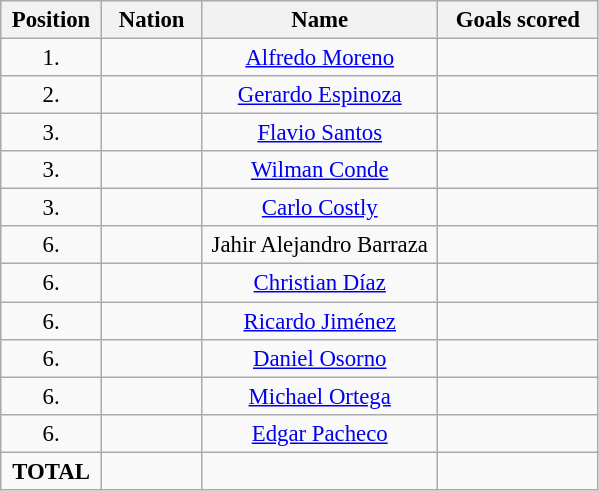<table class="wikitable" style="font-size: 95%; text-align: center;">
<tr>
<th width=60>Position</th>
<th width=60>Nation</th>
<th width=150>Name</th>
<th width=100>Goals scored</th>
</tr>
<tr>
<td>1.</td>
<td></td>
<td><a href='#'>Alfredo Moreno</a></td>
<td></td>
</tr>
<tr>
<td>2.</td>
<td></td>
<td><a href='#'>Gerardo Espinoza</a></td>
<td></td>
</tr>
<tr>
<td>3.</td>
<td></td>
<td><a href='#'>Flavio Santos</a></td>
<td></td>
</tr>
<tr>
<td>3.</td>
<td></td>
<td><a href='#'>Wilman Conde</a></td>
<td></td>
</tr>
<tr>
<td>3.</td>
<td></td>
<td><a href='#'>Carlo Costly</a></td>
<td></td>
</tr>
<tr>
<td>6.</td>
<td></td>
<td>Jahir Alejandro Barraza</td>
<td></td>
</tr>
<tr>
<td>6.</td>
<td></td>
<td><a href='#'>Christian Díaz</a></td>
<td></td>
</tr>
<tr>
<td>6.</td>
<td></td>
<td><a href='#'>Ricardo Jiménez</a></td>
<td></td>
</tr>
<tr>
<td>6.</td>
<td></td>
<td><a href='#'>Daniel Osorno</a></td>
<td></td>
</tr>
<tr>
<td>6.</td>
<td></td>
<td><a href='#'>Michael Ortega</a></td>
<td></td>
</tr>
<tr>
<td>6.</td>
<td></td>
<td><a href='#'>Edgar Pacheco</a></td>
<td></td>
</tr>
<tr>
<td><strong>TOTAL</strong></td>
<td></td>
<td></td>
<td></td>
</tr>
</table>
